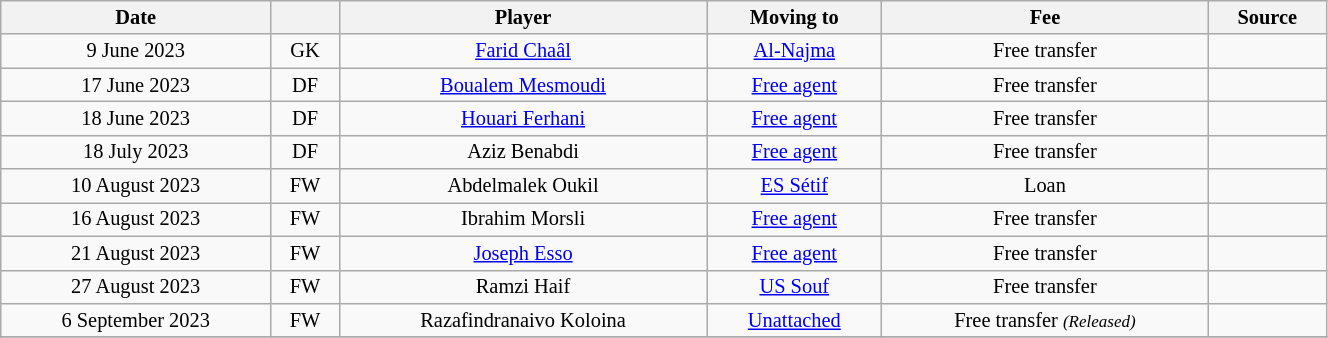<table class="wikitable sortable" style="width:70%; text-align:center; font-size:85%; text-align:centre;">
<tr>
<th>Date</th>
<th></th>
<th>Player</th>
<th>Moving to</th>
<th>Fee</th>
<th>Source</th>
</tr>
<tr>
<td>9 June 2023</td>
<td>GK</td>
<td> <a href='#'>Farid Chaâl</a></td>
<td> <a href='#'>Al-Najma</a></td>
<td>Free transfer</td>
<td></td>
</tr>
<tr>
<td>17 June 2023</td>
<td>DF</td>
<td> <a href='#'>Boualem Mesmoudi</a></td>
<td><a href='#'>Free agent</a></td>
<td>Free transfer</td>
<td></td>
</tr>
<tr>
<td>18 June 2023</td>
<td>DF</td>
<td> <a href='#'>Houari Ferhani</a></td>
<td><a href='#'>Free agent</a></td>
<td>Free transfer</td>
<td></td>
</tr>
<tr>
<td>18 July 2023</td>
<td>DF</td>
<td> Aziz Benabdi</td>
<td><a href='#'>Free agent</a></td>
<td>Free transfer</td>
<td></td>
</tr>
<tr>
<td>10 August 2023</td>
<td>FW</td>
<td> Abdelmalek Oukil</td>
<td><a href='#'>ES Sétif</a></td>
<td>Loan</td>
<td></td>
</tr>
<tr>
<td>16 August 2023</td>
<td>FW</td>
<td> Ibrahim Morsli</td>
<td><a href='#'>Free agent</a></td>
<td>Free transfer</td>
<td></td>
</tr>
<tr>
<td>21 August 2023</td>
<td>FW</td>
<td> <a href='#'>Joseph Esso</a></td>
<td><a href='#'>Free agent</a></td>
<td>Free transfer</td>
<td></td>
</tr>
<tr>
<td>27 August 2023</td>
<td>FW</td>
<td> Ramzi Haif</td>
<td><a href='#'>US Souf</a></td>
<td>Free transfer</td>
<td></td>
</tr>
<tr>
<td>6 September 2023</td>
<td>FW</td>
<td> Razafindranaivo Koloina</td>
<td><a href='#'>Unattached</a></td>
<td>Free transfer <small><em>(Released)</em></small></td>
<td></td>
</tr>
<tr>
</tr>
</table>
